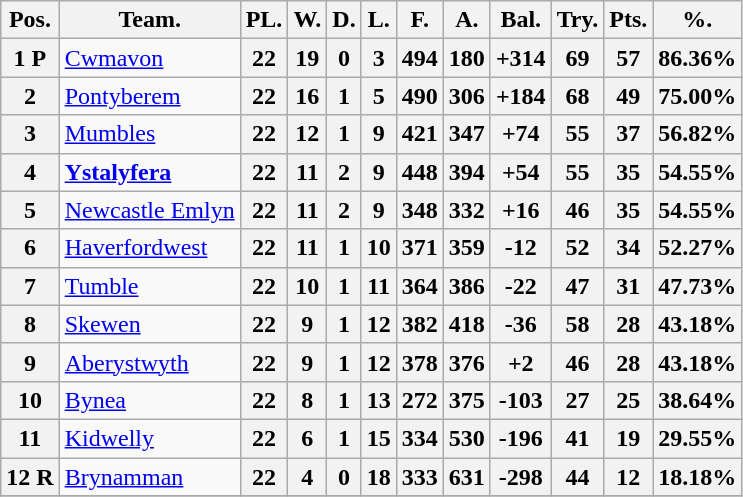<table class="wikitable">
<tr>
<th>Pos.</th>
<th>Team.</th>
<th>PL.</th>
<th>W.</th>
<th>D.</th>
<th>L.</th>
<th>F.</th>
<th>A.</th>
<th>Bal.</th>
<th>Try.</th>
<th>Pts.</th>
<th>%.</th>
</tr>
<tr>
<th>1 P</th>
<td><a href='#'>Cwmavon</a></td>
<th>22</th>
<th>19</th>
<th>0</th>
<th>3</th>
<th>494</th>
<th>180</th>
<th>+314</th>
<th>69</th>
<th>57</th>
<th>86.36%</th>
</tr>
<tr>
<th>2</th>
<td><a href='#'>Pontyberem</a></td>
<th>22</th>
<th>16</th>
<th>1</th>
<th>5</th>
<th>490</th>
<th>306</th>
<th>+184</th>
<th>68</th>
<th>49</th>
<th>75.00%</th>
</tr>
<tr>
<th>3</th>
<td><a href='#'>Mumbles</a></td>
<th>22</th>
<th>12</th>
<th>1</th>
<th>9</th>
<th>421</th>
<th>347</th>
<th>+74</th>
<th>55</th>
<th>37</th>
<th>56.82%</th>
</tr>
<tr>
<th>4</th>
<td><strong><a href='#'>Ystalyfera</a></strong></td>
<th>22</th>
<th>11</th>
<th>2</th>
<th>9</th>
<th>448</th>
<th>394</th>
<th>+54</th>
<th>55</th>
<th>35</th>
<th>54.55%</th>
</tr>
<tr>
<th>5</th>
<td><a href='#'>Newcastle Emlyn</a></td>
<th>22</th>
<th>11</th>
<th>2</th>
<th>9</th>
<th>348</th>
<th>332</th>
<th>+16</th>
<th>46</th>
<th>35</th>
<th>54.55%</th>
</tr>
<tr>
<th>6</th>
<td><a href='#'>Haverfordwest</a></td>
<th>22</th>
<th>11</th>
<th>1</th>
<th>10</th>
<th>371</th>
<th>359</th>
<th>-12</th>
<th>52</th>
<th>34</th>
<th>52.27%</th>
</tr>
<tr>
<th>7</th>
<td><a href='#'>Tumble</a></td>
<th>22</th>
<th>10</th>
<th>1</th>
<th>11</th>
<th>364</th>
<th>386</th>
<th>-22</th>
<th>47</th>
<th>31</th>
<th>47.73%</th>
</tr>
<tr>
<th>8</th>
<td><a href='#'>Skewen</a></td>
<th>22</th>
<th>9</th>
<th>1</th>
<th>12</th>
<th>382</th>
<th>418</th>
<th>-36</th>
<th>58</th>
<th>28</th>
<th>43.18%</th>
</tr>
<tr>
<th>9</th>
<td><a href='#'>Aberystwyth</a></td>
<th>22</th>
<th>9</th>
<th>1</th>
<th>12</th>
<th>378</th>
<th>376</th>
<th>+2</th>
<th>46</th>
<th>28</th>
<th>43.18%</th>
</tr>
<tr>
<th>10</th>
<td><a href='#'>Bynea</a></td>
<th>22</th>
<th>8</th>
<th>1</th>
<th>13</th>
<th>272</th>
<th>375</th>
<th>-103</th>
<th>27</th>
<th>25</th>
<th>38.64%</th>
</tr>
<tr>
<th>11</th>
<td><a href='#'>Kidwelly</a></td>
<th>22</th>
<th>6</th>
<th>1</th>
<th>15</th>
<th>334</th>
<th>530</th>
<th>-196</th>
<th>41</th>
<th>19</th>
<th>29.55%</th>
</tr>
<tr>
<th>12 R</th>
<td><a href='#'>Brynamman</a></td>
<th>22</th>
<th>4</th>
<th>0</th>
<th>18</th>
<th>333</th>
<th>631</th>
<th>-298</th>
<th>44</th>
<th>12</th>
<th>18.18%</th>
</tr>
<tr>
</tr>
</table>
